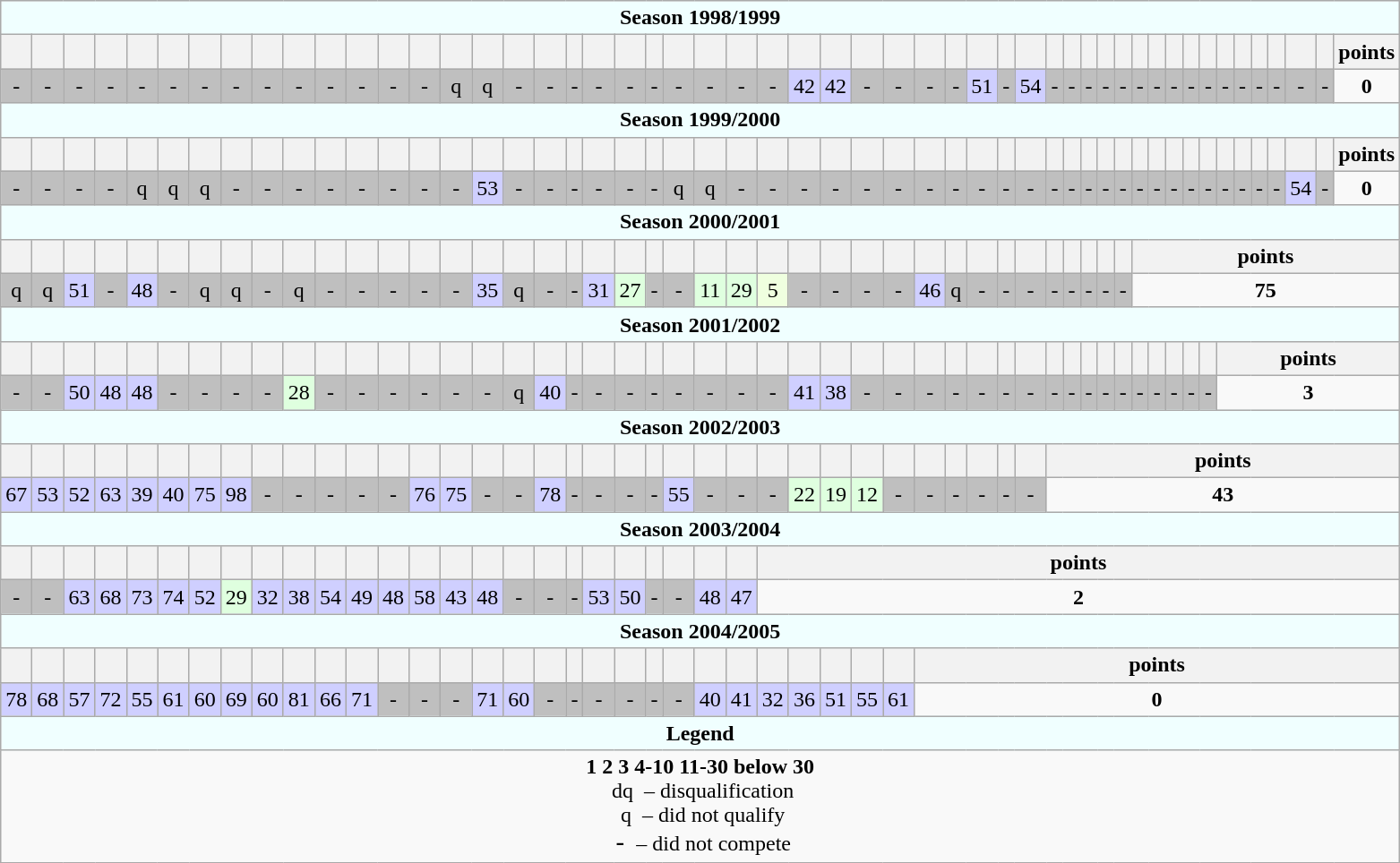<table class="wikitable" style="text-align: center">
<tr>
<td colspan="60" bgcolor="F0FFFF"><strong>Season 1998/1999</strong></td>
</tr>
<tr>
<th></th>
<th></th>
<th></th>
<th></th>
<th></th>
<th></th>
<th></th>
<th></th>
<th></th>
<th></th>
<th></th>
<th></th>
<th></th>
<th></th>
<th></th>
<th></th>
<th></th>
<th></th>
<th></th>
<th></th>
<th></th>
<th></th>
<th></th>
<th></th>
<th></th>
<th></th>
<th></th>
<th></th>
<th></th>
<th></th>
<th></th>
<th></th>
<th></th>
<th></th>
<th></th>
<th></th>
<th></th>
<th></th>
<th></th>
<th></th>
<th></th>
<th></th>
<th></th>
<th></th>
<th></th>
<th></th>
<th></th>
<th></th>
<th></th>
<th></th>
<th></th>
<th>points</th>
</tr>
<tr bgcolor="bfbfbf">
<td>-</td>
<td>-</td>
<td>-</td>
<td>-</td>
<td>-</td>
<td>-</td>
<td>-</td>
<td>-</td>
<td>-</td>
<td>-</td>
<td>-</td>
<td>-</td>
<td>-</td>
<td>-</td>
<td>q</td>
<td>q</td>
<td>-</td>
<td>-</td>
<td>-</td>
<td>-</td>
<td>-</td>
<td>-</td>
<td>-</td>
<td>-</td>
<td>-</td>
<td>-</td>
<td bgcolor="cfcfff">42</td>
<td bgcolor="cfcfff">42</td>
<td>-</td>
<td>-</td>
<td>-</td>
<td>-</td>
<td bgcolor="cfcfff">51</td>
<td>-</td>
<td bgcolor="cfcfff">54</td>
<td>-</td>
<td>-</td>
<td>-</td>
<td>-</td>
<td>-</td>
<td>-</td>
<td>-</td>
<td>-</td>
<td>-</td>
<td>-</td>
<td>-</td>
<td>-</td>
<td>-</td>
<td>-</td>
<td>-</td>
<td>-</td>
<td bgcolor="f9f9f9"><strong>0</strong></td>
</tr>
<tr>
<td colspan="60" bgcolor="F0FFFF"><strong>Season 1999/2000</strong></td>
</tr>
<tr>
<th></th>
<th></th>
<th></th>
<th></th>
<th></th>
<th></th>
<th></th>
<th></th>
<th></th>
<th></th>
<th></th>
<th></th>
<th></th>
<th></th>
<th></th>
<th></th>
<th></th>
<th></th>
<th></th>
<th></th>
<th></th>
<th></th>
<th></th>
<th></th>
<th></th>
<th></th>
<th></th>
<th></th>
<th></th>
<th></th>
<th></th>
<th></th>
<th></th>
<th></th>
<th></th>
<th></th>
<th></th>
<th></th>
<th></th>
<th></th>
<th></th>
<th></th>
<th></th>
<th></th>
<th></th>
<th></th>
<th></th>
<th></th>
<th></th>
<th></th>
<th></th>
<th>points</th>
</tr>
<tr bgcolor="bfbfbf">
<td>-</td>
<td>-</td>
<td>-</td>
<td>-</td>
<td>q</td>
<td>q</td>
<td>q</td>
<td>-</td>
<td>-</td>
<td>-</td>
<td>-</td>
<td>-</td>
<td>-</td>
<td>-</td>
<td>-</td>
<td bgcolor="cfcfff">53</td>
<td>-</td>
<td>-</td>
<td>-</td>
<td>-</td>
<td>-</td>
<td>-</td>
<td>q</td>
<td>q</td>
<td>-</td>
<td>-</td>
<td>-</td>
<td>-</td>
<td>-</td>
<td>-</td>
<td>-</td>
<td>-</td>
<td>-</td>
<td>-</td>
<td>-</td>
<td>-</td>
<td>-</td>
<td>-</td>
<td>-</td>
<td>-</td>
<td>-</td>
<td>-</td>
<td>-</td>
<td>-</td>
<td>-</td>
<td>-</td>
<td>-</td>
<td>-</td>
<td>-</td>
<td bgcolor="cfcfff">54</td>
<td>-</td>
<td bgcolor="f9f9f9"><strong>0</strong></td>
</tr>
<tr>
<td colspan="60" bgcolor="F0FFFF"><strong>Season 2000/2001</strong></td>
</tr>
<tr>
<th></th>
<th></th>
<th></th>
<th></th>
<th></th>
<th></th>
<th></th>
<th></th>
<th></th>
<th></th>
<th></th>
<th></th>
<th></th>
<th></th>
<th></th>
<th></th>
<th></th>
<th></th>
<th></th>
<th></th>
<th></th>
<th></th>
<th></th>
<th></th>
<th></th>
<th></th>
<th></th>
<th></th>
<th></th>
<th></th>
<th></th>
<th></th>
<th></th>
<th></th>
<th></th>
<th></th>
<th></th>
<th></th>
<th></th>
<th></th>
<th colspan="40">points</th>
</tr>
<tr bgcolor="bfbfbf">
<td>q</td>
<td>q</td>
<td bgcolor="cfcfff">51</td>
<td>-</td>
<td bgcolor="cfcfff">48</td>
<td>-</td>
<td>q</td>
<td>q</td>
<td>-</td>
<td>q</td>
<td>-</td>
<td>-</td>
<td>-</td>
<td>-</td>
<td>-</td>
<td bgcolor="cfcfff">35</td>
<td>q</td>
<td>-</td>
<td>-</td>
<td bgcolor="cfcfff">31</td>
<td bgcolor="dfffdf">27</td>
<td>-</td>
<td>-</td>
<td bgcolor="dfffdf">11</td>
<td bgcolor="dfffdf">29</td>
<td bgcolor="efffdf">5</td>
<td>-</td>
<td>-</td>
<td>-</td>
<td>-</td>
<td bgcolor="cfcfff">46</td>
<td>q</td>
<td>-</td>
<td>-</td>
<td>-</td>
<td>-</td>
<td>-</td>
<td>-</td>
<td>-</td>
<td>-</td>
<td colspan="40" bgcolor="f9f9f9"><strong>75</strong></td>
</tr>
<tr>
<td colspan="60" bgcolor="F0FFFF"><strong>Season 2001/2002</strong></td>
</tr>
<tr>
<th></th>
<th></th>
<th></th>
<th></th>
<th></th>
<th></th>
<th></th>
<th></th>
<th></th>
<th></th>
<th></th>
<th></th>
<th></th>
<th></th>
<th></th>
<th></th>
<th></th>
<th></th>
<th></th>
<th></th>
<th></th>
<th></th>
<th></th>
<th></th>
<th></th>
<th></th>
<th></th>
<th></th>
<th></th>
<th></th>
<th></th>
<th></th>
<th></th>
<th></th>
<th></th>
<th></th>
<th></th>
<th></th>
<th></th>
<th></th>
<th></th>
<th></th>
<th></th>
<th></th>
<th></th>
<th colspan="40">points</th>
</tr>
<tr bgcolor="bfbfbf">
<td>-</td>
<td>-</td>
<td bgcolor="cfcfff">50</td>
<td bgcolor="cfcfff">48</td>
<td bgcolor="cfcfff">48</td>
<td>-</td>
<td>-</td>
<td>-</td>
<td>-</td>
<td bgcolor="dfffdf">28</td>
<td>-</td>
<td>-</td>
<td>-</td>
<td>-</td>
<td>-</td>
<td>-</td>
<td>q</td>
<td bgcolor="cfcfff">40</td>
<td>-</td>
<td>-</td>
<td>-</td>
<td>-</td>
<td>-</td>
<td>-</td>
<td>-</td>
<td>-</td>
<td bgcolor="cfcfff">41</td>
<td bgcolor="cfcfff">38</td>
<td>-</td>
<td>-</td>
<td>-</td>
<td>-</td>
<td>-</td>
<td>-</td>
<td>-</td>
<td>-</td>
<td>-</td>
<td>-</td>
<td>-</td>
<td>-</td>
<td>-</td>
<td>-</td>
<td>-</td>
<td>-</td>
<td>-</td>
<td colspan="40" bgcolor="f9f9f9"><strong>3</strong></td>
</tr>
<tr>
<td colspan="60" bgcolor="F0FFFF"><strong>Season 2002/2003</strong></td>
</tr>
<tr>
<th></th>
<th></th>
<th></th>
<th></th>
<th></th>
<th></th>
<th></th>
<th></th>
<th></th>
<th></th>
<th></th>
<th></th>
<th></th>
<th></th>
<th></th>
<th></th>
<th></th>
<th></th>
<th></th>
<th></th>
<th></th>
<th></th>
<th></th>
<th></th>
<th></th>
<th></th>
<th></th>
<th></th>
<th></th>
<th></th>
<th></th>
<th></th>
<th></th>
<th></th>
<th></th>
<th colspan="40">points</th>
</tr>
<tr bgcolor="bfbfbf">
<td bgcolor="cfcfff">67</td>
<td bgcolor="cfcfff">53</td>
<td bgcolor="cfcfff">52</td>
<td bgcolor="cfcfff">63</td>
<td bgcolor="cfcfff">39</td>
<td bgcolor="cfcfff">40</td>
<td bgcolor="cfcfff">75</td>
<td bgcolor="cfcfff">98</td>
<td>-</td>
<td>-</td>
<td>-</td>
<td>-</td>
<td>-</td>
<td bgcolor="cfcfff">76</td>
<td bgcolor="cfcfff">75</td>
<td>-</td>
<td>-</td>
<td bgcolor="cfcfff">78</td>
<td>-</td>
<td>-</td>
<td>-</td>
<td>-</td>
<td bgcolor="cfcfff">55</td>
<td>-</td>
<td>-</td>
<td>-</td>
<td bgcolor="dfffdf">22</td>
<td bgcolor="dfffdf">19</td>
<td bgcolor="dfffdf">12</td>
<td>-</td>
<td>-</td>
<td>-</td>
<td>-</td>
<td>-</td>
<td>-</td>
<td colspan="40" bgcolor="f9f9f9"><strong>43</strong></td>
</tr>
<tr>
<td colspan="60" bgcolor="F0FFFF"><strong>Season 2003/2004</strong></td>
</tr>
<tr>
<th></th>
<th></th>
<th></th>
<th></th>
<th></th>
<th></th>
<th></th>
<th></th>
<th></th>
<th></th>
<th></th>
<th></th>
<th></th>
<th></th>
<th></th>
<th></th>
<th></th>
<th></th>
<th></th>
<th></th>
<th></th>
<th></th>
<th></th>
<th></th>
<th></th>
<th colspan="40">points</th>
</tr>
<tr bgcolor="bfbfbf">
<td>-</td>
<td>-</td>
<td bgcolor="cfcfff">63</td>
<td bgcolor="cfcfff">68</td>
<td bgcolor="cfcfff">73</td>
<td bgcolor="cfcfff">74</td>
<td bgcolor="cfcfff">52</td>
<td bgcolor="dfffdf">29</td>
<td bgcolor="cfcfff">32</td>
<td bgcolor="cfcfff">38</td>
<td bgcolor="cfcfff">54</td>
<td bgcolor="cfcfff">49</td>
<td bgcolor="cfcfff">48</td>
<td bgcolor="cfcfff">58</td>
<td bgcolor="cfcfff">43</td>
<td bgcolor="cfcfff">48</td>
<td>-</td>
<td>-</td>
<td>-</td>
<td bgcolor="cfcfff">53</td>
<td bgcolor="cfcfff">50</td>
<td>-</td>
<td>-</td>
<td bgcolor="cfcfff">48</td>
<td bgcolor="cfcfff">47</td>
<td colspan="40" bgcolor="f9f9f9"><strong>2</strong></td>
</tr>
<tr>
<td colspan="60" bgcolor="F0FFFF"><strong>Season 2004/2005</strong></td>
</tr>
<tr>
<th></th>
<th></th>
<th></th>
<th></th>
<th></th>
<th></th>
<th></th>
<th></th>
<th></th>
<th></th>
<th></th>
<th></th>
<th></th>
<th></th>
<th></th>
<th></th>
<th></th>
<th></th>
<th></th>
<th></th>
<th></th>
<th></th>
<th></th>
<th></th>
<th></th>
<th></th>
<th></th>
<th></th>
<th></th>
<th></th>
<th colspan="40">points</th>
</tr>
<tr bgcolor="bfbfbf">
<td bgcolor="cfcfff">78</td>
<td bgcolor="cfcfff">68</td>
<td bgcolor="cfcfff">57</td>
<td bgcolor="cfcfff">72</td>
<td bgcolor="cfcfff">55</td>
<td bgcolor="cfcfff">61</td>
<td bgcolor="cfcfff">60</td>
<td bgcolor="cfcfff">69</td>
<td bgcolor="cfcfff">60</td>
<td bgcolor="cfcfff">81</td>
<td bgcolor="cfcfff">66</td>
<td bgcolor="cfcfff">71</td>
<td>-</td>
<td>-</td>
<td>-</td>
<td bgcolor="cfcfff">71</td>
<td bgcolor="cfcfff">60</td>
<td>-</td>
<td>-</td>
<td>-</td>
<td>-</td>
<td>-</td>
<td>-</td>
<td bgcolor="cfcfff">40</td>
<td bgcolor="cfcfff">41</td>
<td bgcolor="cfcfff">32</td>
<td bgcolor="cfcfff">36</td>
<td bgcolor="cfcfff">51</td>
<td bgcolor="cfcfff">55</td>
<td bgcolor="cfcfff">61</td>
<td colspan="40" bgcolor="f9f9f9"><strong>0</strong></td>
</tr>
<tr>
<td colspan="60" bgcolor="F0FFFF"><strong>Legend</strong></td>
</tr>
<tr>
<td colspan="60"><span><strong>1</strong></span> <span><strong>2</strong></span> <span><strong>3</strong></span> <span><strong>4-10</strong></span> <span><strong>11-30</strong></span> <span><strong>below 30</strong></span><br><span> dq </span> – disqualification<br><span> q </span> – did not qualify<br><span><big> - </big></span> – did not compete</td>
</tr>
</table>
